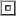<table>
<tr>
<td><br><table border=1>
<tr>
<td></td>
</tr>
</table>
</td>
</tr>
<tr>
</tr>
</table>
